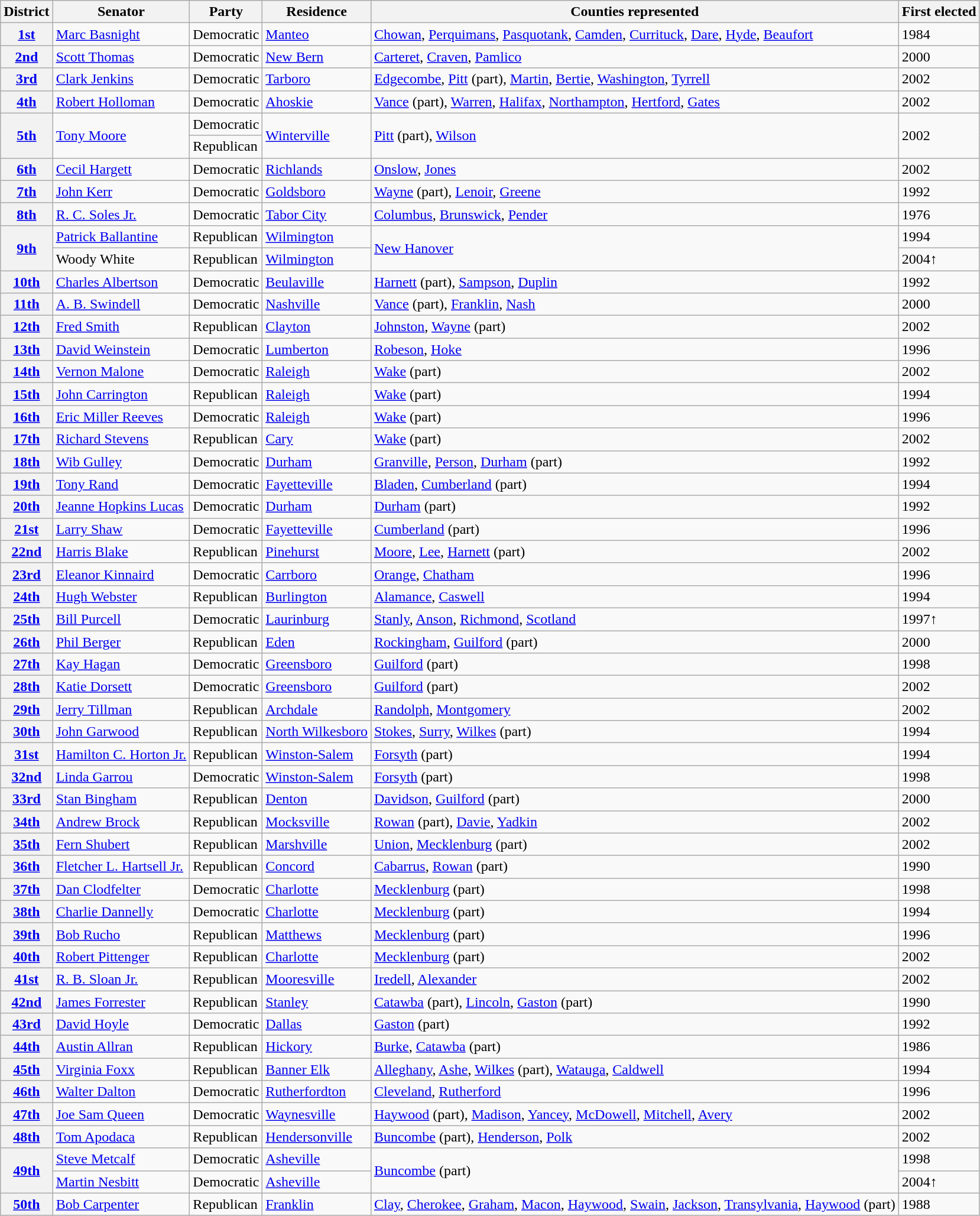<table class="wikitable sortable">
<tr>
<th>District</th>
<th>Senator</th>
<th>Party</th>
<th>Residence</th>
<th>Counties represented</th>
<th>First elected</th>
</tr>
<tr>
<th><a href='#'>1st</a></th>
<td><a href='#'>Marc Basnight</a></td>
<td>Democratic</td>
<td><a href='#'>Manteo</a></td>
<td><a href='#'>Chowan</a>, <a href='#'>Perquimans</a>, <a href='#'>Pasquotank</a>, <a href='#'>Camden</a>, <a href='#'>Currituck</a>, <a href='#'>Dare</a>, <a href='#'>Hyde</a>, <a href='#'>Beaufort</a></td>
<td>1984</td>
</tr>
<tr>
<th><a href='#'>2nd</a></th>
<td><a href='#'>Scott Thomas</a></td>
<td>Democratic</td>
<td><a href='#'>New Bern</a></td>
<td><a href='#'>Carteret</a>, <a href='#'>Craven</a>, <a href='#'>Pamlico</a></td>
<td>2000</td>
</tr>
<tr>
<th><a href='#'>3rd</a></th>
<td><a href='#'>Clark Jenkins</a></td>
<td>Democratic</td>
<td><a href='#'>Tarboro</a></td>
<td><a href='#'>Edgecombe</a>, <a href='#'>Pitt</a> (part), <a href='#'>Martin</a>, <a href='#'>Bertie</a>, <a href='#'>Washington</a>, <a href='#'>Tyrrell</a></td>
<td>2002</td>
</tr>
<tr>
<th><a href='#'>4th</a></th>
<td><a href='#'>Robert Holloman</a></td>
<td>Democratic</td>
<td><a href='#'>Ahoskie</a></td>
<td><a href='#'>Vance</a> (part), <a href='#'>Warren</a>, <a href='#'>Halifax</a>, <a href='#'>Northampton</a>, <a href='#'>Hertford</a>, <a href='#'>Gates</a></td>
<td>2002</td>
</tr>
<tr>
<th rowspan=2><a href='#'>5th</a></th>
<td rowspan=2><a href='#'>Tony Moore</a></td>
<td>Democratic</td>
<td rowspan=2><a href='#'>Winterville</a></td>
<td rowspan=2><a href='#'>Pitt</a> (part), <a href='#'>Wilson</a></td>
<td rowspan=2>2002</td>
</tr>
<tr>
<td>Republican</td>
</tr>
<tr>
<th><a href='#'>6th</a></th>
<td><a href='#'>Cecil Hargett</a></td>
<td>Democratic</td>
<td><a href='#'>Richlands</a></td>
<td><a href='#'>Onslow</a>, <a href='#'>Jones</a></td>
<td>2002</td>
</tr>
<tr>
<th><a href='#'>7th</a></th>
<td><a href='#'>John Kerr</a></td>
<td>Democratic</td>
<td><a href='#'>Goldsboro</a></td>
<td><a href='#'>Wayne</a> (part), <a href='#'>Lenoir</a>, <a href='#'>Greene</a></td>
<td>1992</td>
</tr>
<tr>
<th><a href='#'>8th</a></th>
<td><a href='#'>R. C. Soles Jr.</a></td>
<td>Democratic</td>
<td><a href='#'>Tabor City</a></td>
<td><a href='#'>Columbus</a>, <a href='#'>Brunswick</a>, <a href='#'>Pender</a></td>
<td>1976</td>
</tr>
<tr>
<th rowspan=2><a href='#'>9th</a></th>
<td><a href='#'>Patrick Ballantine</a></td>
<td>Republican</td>
<td><a href='#'>Wilmington</a></td>
<td rowspan=2><a href='#'>New Hanover</a></td>
<td>1994</td>
</tr>
<tr>
<td>Woody White</td>
<td>Republican</td>
<td><a href='#'>Wilmington</a></td>
<td>2004↑</td>
</tr>
<tr>
<th><a href='#'>10th</a></th>
<td><a href='#'>Charles Albertson</a></td>
<td>Democratic</td>
<td><a href='#'>Beulaville</a></td>
<td><a href='#'>Harnett</a> (part), <a href='#'>Sampson</a>, <a href='#'>Duplin</a></td>
<td>1992</td>
</tr>
<tr>
<th><a href='#'>11th</a></th>
<td><a href='#'>A. B. Swindell</a></td>
<td>Democratic</td>
<td><a href='#'>Nashville</a></td>
<td><a href='#'>Vance</a> (part), <a href='#'>Franklin</a>, <a href='#'>Nash</a></td>
<td>2000</td>
</tr>
<tr>
<th><a href='#'>12th</a></th>
<td><a href='#'>Fred Smith</a></td>
<td>Republican</td>
<td><a href='#'>Clayton</a></td>
<td><a href='#'>Johnston</a>, <a href='#'>Wayne</a> (part)</td>
<td>2002</td>
</tr>
<tr>
<th><a href='#'>13th</a></th>
<td><a href='#'>David Weinstein</a></td>
<td>Democratic</td>
<td><a href='#'>Lumberton</a></td>
<td><a href='#'>Robeson</a>, <a href='#'>Hoke</a></td>
<td>1996</td>
</tr>
<tr>
<th><a href='#'>14th</a></th>
<td><a href='#'>Vernon Malone</a></td>
<td>Democratic</td>
<td><a href='#'>Raleigh</a></td>
<td><a href='#'>Wake</a> (part)</td>
<td>2002</td>
</tr>
<tr>
<th><a href='#'>15th</a></th>
<td><a href='#'>John Carrington</a></td>
<td>Republican</td>
<td><a href='#'>Raleigh</a></td>
<td><a href='#'>Wake</a> (part)</td>
<td>1994</td>
</tr>
<tr>
<th><a href='#'>16th</a></th>
<td><a href='#'>Eric Miller Reeves</a></td>
<td>Democratic</td>
<td><a href='#'>Raleigh</a></td>
<td><a href='#'>Wake</a> (part)</td>
<td>1996</td>
</tr>
<tr>
<th><a href='#'>17th</a></th>
<td><a href='#'>Richard Stevens</a></td>
<td>Republican</td>
<td><a href='#'>Cary</a></td>
<td><a href='#'>Wake</a> (part)</td>
<td>2002</td>
</tr>
<tr>
<th><a href='#'>18th</a></th>
<td><a href='#'>Wib Gulley</a></td>
<td>Democratic</td>
<td><a href='#'>Durham</a></td>
<td><a href='#'>Granville</a>, <a href='#'>Person</a>, <a href='#'>Durham</a> (part)</td>
<td>1992</td>
</tr>
<tr>
<th><a href='#'>19th</a></th>
<td><a href='#'>Tony Rand</a></td>
<td>Democratic</td>
<td><a href='#'>Fayetteville</a></td>
<td><a href='#'>Bladen</a>, <a href='#'>Cumberland</a> (part)</td>
<td>1994</td>
</tr>
<tr>
<th><a href='#'>20th</a></th>
<td><a href='#'>Jeanne Hopkins Lucas</a></td>
<td>Democratic</td>
<td><a href='#'>Durham</a></td>
<td><a href='#'>Durham</a> (part)</td>
<td>1992</td>
</tr>
<tr>
<th><a href='#'>21st</a></th>
<td><a href='#'>Larry Shaw</a></td>
<td>Democratic</td>
<td><a href='#'>Fayetteville</a></td>
<td><a href='#'>Cumberland</a> (part)</td>
<td>1996</td>
</tr>
<tr>
<th><a href='#'>22nd</a></th>
<td><a href='#'>Harris Blake</a></td>
<td>Republican</td>
<td><a href='#'>Pinehurst</a></td>
<td><a href='#'>Moore</a>, <a href='#'>Lee</a>, <a href='#'>Harnett</a> (part)</td>
<td>2002</td>
</tr>
<tr>
<th><a href='#'>23rd</a></th>
<td><a href='#'>Eleanor Kinnaird</a></td>
<td>Democratic</td>
<td><a href='#'>Carrboro</a></td>
<td><a href='#'>Orange</a>, <a href='#'>Chatham</a></td>
<td>1996</td>
</tr>
<tr>
<th><a href='#'>24th</a></th>
<td><a href='#'>Hugh Webster</a></td>
<td>Republican</td>
<td><a href='#'>Burlington</a></td>
<td><a href='#'>Alamance</a>, <a href='#'>Caswell</a></td>
<td>1994</td>
</tr>
<tr>
<th><a href='#'>25th</a></th>
<td><a href='#'>Bill Purcell</a></td>
<td>Democratic</td>
<td><a href='#'>Laurinburg</a></td>
<td><a href='#'>Stanly</a>, <a href='#'>Anson</a>, <a href='#'>Richmond</a>, <a href='#'>Scotland</a></td>
<td>1997↑</td>
</tr>
<tr>
<th><a href='#'>26th</a></th>
<td><a href='#'>Phil Berger</a></td>
<td>Republican</td>
<td><a href='#'>Eden</a></td>
<td><a href='#'>Rockingham</a>, <a href='#'>Guilford</a> (part)</td>
<td>2000</td>
</tr>
<tr>
<th><a href='#'>27th</a></th>
<td><a href='#'>Kay Hagan</a></td>
<td>Democratic</td>
<td><a href='#'>Greensboro</a></td>
<td><a href='#'>Guilford</a> (part)</td>
<td>1998</td>
</tr>
<tr>
<th><a href='#'>28th</a></th>
<td><a href='#'>Katie Dorsett</a></td>
<td>Democratic</td>
<td><a href='#'>Greensboro</a></td>
<td><a href='#'>Guilford</a> (part)</td>
<td>2002</td>
</tr>
<tr>
<th><a href='#'>29th</a></th>
<td><a href='#'>Jerry Tillman</a></td>
<td>Republican</td>
<td><a href='#'>Archdale</a></td>
<td><a href='#'>Randolph</a>, <a href='#'>Montgomery</a></td>
<td>2002</td>
</tr>
<tr>
<th><a href='#'>30th</a></th>
<td><a href='#'>John Garwood</a></td>
<td>Republican</td>
<td><a href='#'>North Wilkesboro</a></td>
<td><a href='#'>Stokes</a>, <a href='#'>Surry</a>, <a href='#'>Wilkes</a> (part)</td>
<td>1994</td>
</tr>
<tr>
<th><a href='#'>31st</a></th>
<td><a href='#'>Hamilton C. Horton Jr.</a></td>
<td>Republican</td>
<td><a href='#'>Winston-Salem</a></td>
<td><a href='#'>Forsyth</a> (part)</td>
<td>1994</td>
</tr>
<tr>
<th><a href='#'>32nd</a></th>
<td><a href='#'>Linda Garrou</a></td>
<td>Democratic</td>
<td><a href='#'>Winston-Salem</a></td>
<td><a href='#'>Forsyth</a> (part)</td>
<td>1998</td>
</tr>
<tr>
<th><a href='#'>33rd</a></th>
<td><a href='#'>Stan Bingham</a></td>
<td>Republican</td>
<td><a href='#'>Denton</a></td>
<td><a href='#'>Davidson</a>, <a href='#'>Guilford</a> (part)</td>
<td>2000</td>
</tr>
<tr>
<th><a href='#'>34th</a></th>
<td><a href='#'>Andrew Brock</a></td>
<td>Republican</td>
<td><a href='#'>Mocksville</a></td>
<td><a href='#'>Rowan</a> (part), <a href='#'>Davie</a>, <a href='#'>Yadkin</a></td>
<td>2002</td>
</tr>
<tr>
<th><a href='#'>35th</a></th>
<td><a href='#'>Fern Shubert</a></td>
<td>Republican</td>
<td><a href='#'>Marshville</a></td>
<td><a href='#'>Union</a>, <a href='#'>Mecklenburg</a> (part)</td>
<td>2002</td>
</tr>
<tr>
<th><a href='#'>36th</a></th>
<td><a href='#'>Fletcher L. Hartsell Jr.</a></td>
<td>Republican</td>
<td><a href='#'>Concord</a></td>
<td><a href='#'>Cabarrus</a>, <a href='#'>Rowan</a> (part)</td>
<td>1990</td>
</tr>
<tr>
<th><a href='#'>37th</a></th>
<td><a href='#'>Dan Clodfelter</a></td>
<td>Democratic</td>
<td><a href='#'>Charlotte</a></td>
<td><a href='#'>Mecklenburg</a> (part)</td>
<td>1998</td>
</tr>
<tr>
<th><a href='#'>38th</a></th>
<td><a href='#'>Charlie Dannelly</a></td>
<td>Democratic</td>
<td><a href='#'>Charlotte</a></td>
<td><a href='#'>Mecklenburg</a> (part)</td>
<td>1994</td>
</tr>
<tr>
<th><a href='#'>39th</a></th>
<td><a href='#'>Bob Rucho</a></td>
<td>Republican</td>
<td><a href='#'>Matthews</a></td>
<td><a href='#'>Mecklenburg</a> (part)</td>
<td>1996</td>
</tr>
<tr>
<th><a href='#'>40th</a></th>
<td><a href='#'>Robert Pittenger</a></td>
<td>Republican</td>
<td><a href='#'>Charlotte</a></td>
<td><a href='#'>Mecklenburg</a> (part)</td>
<td>2002</td>
</tr>
<tr>
<th><a href='#'>41st</a></th>
<td><a href='#'>R. B. Sloan Jr.</a></td>
<td>Republican</td>
<td><a href='#'>Mooresville</a></td>
<td><a href='#'>Iredell</a>, <a href='#'>Alexander</a></td>
<td>2002</td>
</tr>
<tr>
<th><a href='#'>42nd</a></th>
<td><a href='#'>James Forrester</a></td>
<td>Republican</td>
<td><a href='#'>Stanley</a></td>
<td><a href='#'>Catawba</a> (part), <a href='#'>Lincoln</a>, <a href='#'>Gaston</a> (part)</td>
<td>1990</td>
</tr>
<tr>
<th><a href='#'>43rd</a></th>
<td><a href='#'>David Hoyle</a></td>
<td>Democratic</td>
<td><a href='#'>Dallas</a></td>
<td><a href='#'>Gaston</a> (part)</td>
<td>1992</td>
</tr>
<tr>
<th><a href='#'>44th</a></th>
<td><a href='#'>Austin Allran</a></td>
<td>Republican</td>
<td><a href='#'>Hickory</a></td>
<td><a href='#'>Burke</a>, <a href='#'>Catawba</a> (part)</td>
<td>1986</td>
</tr>
<tr>
<th><a href='#'>45th</a></th>
<td><a href='#'>Virginia Foxx</a></td>
<td>Republican</td>
<td><a href='#'>Banner Elk</a></td>
<td><a href='#'>Alleghany</a>, <a href='#'>Ashe</a>, <a href='#'>Wilkes</a> (part), <a href='#'>Watauga</a>, <a href='#'>Caldwell</a></td>
<td>1994</td>
</tr>
<tr>
<th><a href='#'>46th</a></th>
<td><a href='#'>Walter Dalton</a></td>
<td>Democratic</td>
<td><a href='#'>Rutherfordton</a></td>
<td><a href='#'>Cleveland</a>, <a href='#'>Rutherford</a></td>
<td>1996</td>
</tr>
<tr>
<th><a href='#'>47th</a></th>
<td><a href='#'>Joe Sam Queen</a></td>
<td>Democratic</td>
<td><a href='#'>Waynesville</a></td>
<td><a href='#'>Haywood</a> (part), <a href='#'>Madison</a>, <a href='#'>Yancey</a>, <a href='#'>McDowell</a>, <a href='#'>Mitchell</a>, <a href='#'>Avery</a></td>
<td>2002</td>
</tr>
<tr>
<th><a href='#'>48th</a></th>
<td><a href='#'>Tom Apodaca</a></td>
<td>Republican</td>
<td><a href='#'>Hendersonville</a></td>
<td><a href='#'>Buncombe</a> (part), <a href='#'>Henderson</a>, <a href='#'>Polk</a></td>
<td>2002</td>
</tr>
<tr>
<th rowspan=2><a href='#'>49th</a></th>
<td><a href='#'>Steve Metcalf</a></td>
<td>Democratic</td>
<td><a href='#'>Asheville</a></td>
<td rowspan=2><a href='#'>Buncombe</a> (part)</td>
<td>1998</td>
</tr>
<tr>
<td><a href='#'>Martin Nesbitt</a></td>
<td>Democratic</td>
<td><a href='#'>Asheville</a></td>
<td>2004↑</td>
</tr>
<tr>
<th><a href='#'>50th</a></th>
<td><a href='#'>Bob Carpenter</a></td>
<td>Republican</td>
<td><a href='#'>Franklin</a></td>
<td><a href='#'>Clay</a>, <a href='#'>Cherokee</a>, <a href='#'>Graham</a>, <a href='#'>Macon</a>, <a href='#'>Haywood</a>, <a href='#'>Swain</a>, <a href='#'>Jackson</a>, <a href='#'>Transylvania</a>, <a href='#'>Haywood</a> (part)</td>
<td>1988</td>
</tr>
</table>
